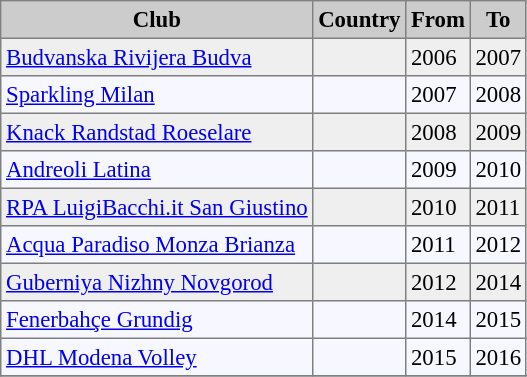<table bgcolor="#f7f8ff" cellpadding="3" cellspacing="0" border="1" style="font-size: 95%; border: gray solid 1px; border-collapse: collapse;">
<tr bgcolor="#CCCCCC">
<td align="center"><strong>Club</strong></td>
<td align="center"><strong>Country</strong></td>
<td align="center"><strong>From</strong></td>
<td align="center"><strong>To</strong></td>
</tr>
<tr bgcolor="#EFEFEF" align=left>
<td><a href='#'>Budvanska Rivijera Budva</a></td>
<td></td>
<td>2006</td>
<td>2007</td>
</tr>
<tr align="left">
<td><a href='#'>Sparkling Milan</a></td>
<td></td>
<td>2007</td>
<td>2008</td>
</tr>
<tr bgcolor="#EFEFEF" align=left>
<td><a href='#'>Knack Randstad Roeselare</a></td>
<td></td>
<td>2008</td>
<td>2009</td>
</tr>
<tr align="left">
<td><a href='#'>Andreoli Latina</a></td>
<td></td>
<td>2009</td>
<td>2010</td>
</tr>
<tr bgcolor="#EFEFEF" align=left>
<td><a href='#'>RPA LuigiBacchi.it San Giustino</a></td>
<td></td>
<td>2010</td>
<td>2011</td>
</tr>
<tr align="left">
<td><a href='#'>Acqua Paradiso Monza Brianza</a></td>
<td></td>
<td>2011</td>
<td>2012</td>
</tr>
<tr bgcolor="#EFEFEF" align=left>
<td><a href='#'>Guberniya Nizhny Novgorod</a></td>
<td></td>
<td>2012</td>
<td>2014</td>
</tr>
<tr align="left">
<td><a href='#'>Fenerbahçe Grundig</a></td>
<td></td>
<td>2014</td>
<td>2015</td>
</tr>
<tr align="left">
<td><a href='#'>DHL Modena Volley</a></td>
<td></td>
<td>2015</td>
<td>2016</td>
</tr>
<tr>
</tr>
</table>
